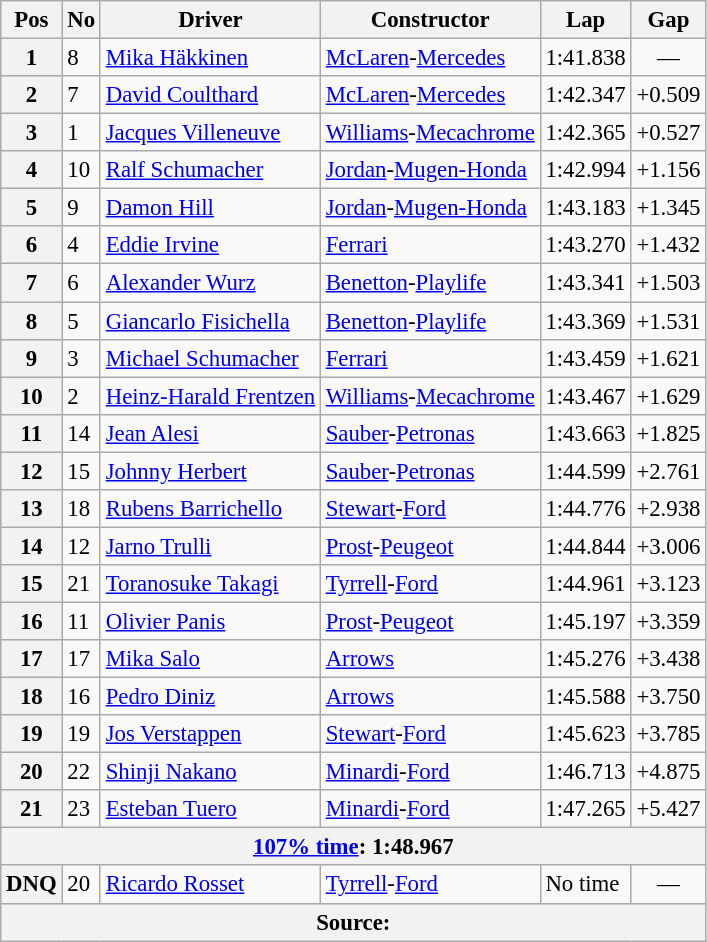<table class="wikitable sortable" style="font-size: 95%;">
<tr>
<th>Pos</th>
<th>No</th>
<th>Driver</th>
<th>Constructor</th>
<th>Lap</th>
<th>Gap</th>
</tr>
<tr>
<th>1</th>
<td>8</td>
<td> <a href='#'>Mika Häkkinen</a></td>
<td><a href='#'>McLaren</a>-<a href='#'>Mercedes</a></td>
<td>1:41.838</td>
<td align="center">—</td>
</tr>
<tr>
<th>2</th>
<td>7</td>
<td> <a href='#'>David Coulthard</a></td>
<td><a href='#'>McLaren</a>-<a href='#'>Mercedes</a></td>
<td>1:42.347</td>
<td>+0.509</td>
</tr>
<tr>
<th>3</th>
<td>1</td>
<td> <a href='#'>Jacques Villeneuve</a></td>
<td><a href='#'>Williams</a>-<a href='#'>Mecachrome</a></td>
<td>1:42.365</td>
<td>+0.527</td>
</tr>
<tr>
<th>4</th>
<td>10</td>
<td> <a href='#'>Ralf Schumacher</a></td>
<td><a href='#'>Jordan</a>-<a href='#'>Mugen-Honda</a></td>
<td>1:42.994</td>
<td>+1.156</td>
</tr>
<tr>
<th>5</th>
<td>9</td>
<td> <a href='#'>Damon Hill</a></td>
<td><a href='#'>Jordan</a>-<a href='#'>Mugen-Honda</a></td>
<td>1:43.183</td>
<td>+1.345</td>
</tr>
<tr>
<th>6</th>
<td>4</td>
<td> <a href='#'>Eddie Irvine</a></td>
<td><a href='#'>Ferrari</a></td>
<td>1:43.270</td>
<td>+1.432</td>
</tr>
<tr>
<th>7</th>
<td>6</td>
<td> <a href='#'>Alexander Wurz</a></td>
<td><a href='#'>Benetton</a>-<a href='#'>Playlife</a></td>
<td>1:43.341</td>
<td>+1.503</td>
</tr>
<tr>
<th>8</th>
<td>5</td>
<td> <a href='#'>Giancarlo Fisichella</a></td>
<td><a href='#'>Benetton</a>-<a href='#'>Playlife</a></td>
<td>1:43.369</td>
<td>+1.531</td>
</tr>
<tr>
<th>9</th>
<td>3</td>
<td> <a href='#'>Michael Schumacher</a></td>
<td><a href='#'>Ferrari</a></td>
<td>1:43.459</td>
<td>+1.621</td>
</tr>
<tr>
<th>10</th>
<td>2</td>
<td> <a href='#'>Heinz-Harald Frentzen</a></td>
<td><a href='#'>Williams</a>-<a href='#'>Mecachrome</a></td>
<td>1:43.467</td>
<td>+1.629</td>
</tr>
<tr>
<th>11</th>
<td>14</td>
<td> <a href='#'>Jean Alesi</a></td>
<td><a href='#'>Sauber</a>-<a href='#'>Petronas</a></td>
<td>1:43.663</td>
<td>+1.825</td>
</tr>
<tr>
<th>12</th>
<td>15</td>
<td> <a href='#'>Johnny Herbert</a></td>
<td><a href='#'>Sauber</a>-<a href='#'>Petronas</a></td>
<td>1:44.599</td>
<td>+2.761</td>
</tr>
<tr>
<th>13</th>
<td>18</td>
<td> <a href='#'>Rubens Barrichello</a></td>
<td><a href='#'>Stewart</a>-<a href='#'>Ford</a></td>
<td>1:44.776</td>
<td>+2.938</td>
</tr>
<tr>
<th>14</th>
<td>12</td>
<td> <a href='#'>Jarno Trulli</a></td>
<td><a href='#'>Prost</a>-<a href='#'>Peugeot</a></td>
<td>1:44.844</td>
<td>+3.006</td>
</tr>
<tr>
<th>15</th>
<td>21</td>
<td> <a href='#'>Toranosuke Takagi</a></td>
<td><a href='#'>Tyrrell</a>-<a href='#'>Ford</a></td>
<td>1:44.961</td>
<td>+3.123</td>
</tr>
<tr>
<th>16</th>
<td>11</td>
<td> <a href='#'>Olivier Panis</a></td>
<td><a href='#'>Prost</a>-<a href='#'>Peugeot</a></td>
<td>1:45.197</td>
<td>+3.359</td>
</tr>
<tr>
<th>17</th>
<td>17</td>
<td> <a href='#'>Mika Salo</a></td>
<td><a href='#'>Arrows</a></td>
<td>1:45.276</td>
<td>+3.438</td>
</tr>
<tr>
<th>18</th>
<td>16</td>
<td> <a href='#'>Pedro Diniz</a></td>
<td><a href='#'>Arrows</a></td>
<td>1:45.588</td>
<td>+3.750</td>
</tr>
<tr>
<th>19</th>
<td>19</td>
<td> <a href='#'>Jos Verstappen</a></td>
<td><a href='#'>Stewart</a>-<a href='#'>Ford</a></td>
<td>1:45.623</td>
<td>+3.785</td>
</tr>
<tr>
<th>20</th>
<td>22</td>
<td> <a href='#'>Shinji Nakano</a></td>
<td><a href='#'>Minardi</a>-<a href='#'>Ford</a></td>
<td>1:46.713</td>
<td>+4.875</td>
</tr>
<tr>
<th>21</th>
<td>23</td>
<td> <a href='#'>Esteban Tuero</a></td>
<td><a href='#'>Minardi</a>-<a href='#'>Ford</a></td>
<td>1:47.265</td>
<td>+5.427</td>
</tr>
<tr>
<th colspan="6"><a href='#'>107% time</a>: 1:48.967</th>
</tr>
<tr>
<th>DNQ</th>
<td>20</td>
<td> <a href='#'>Ricardo Rosset</a></td>
<td><a href='#'>Tyrrell</a>-<a href='#'>Ford</a></td>
<td>No time</td>
<td align="center">—</td>
</tr>
<tr>
<th colspan="6">Source:</th>
</tr>
</table>
